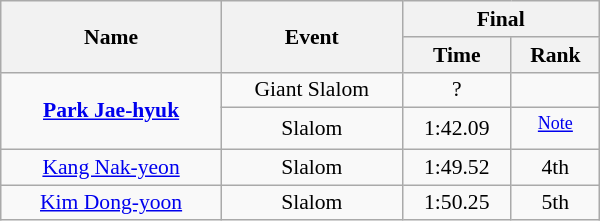<table class="wikitable" style="font-size:90%; text-align:center; width:400px">
<tr>
<th rowspan=2>Name</th>
<th rowspan=2>Event</th>
<th colspan=2>Final</th>
</tr>
<tr>
<th>Time</th>
<th>Rank</th>
</tr>
<tr>
<td rowspan=2><strong><a href='#'>Park Jae-hyuk</a></strong></td>
<td>Giant Slalom</td>
<td>?</td>
<td></td>
</tr>
<tr>
<td>Slalom</td>
<td>1:42.09</td>
<td><sup><a href='#'>Note</a></sup></td>
</tr>
<tr>
<td><a href='#'>Kang Nak-yeon</a></td>
<td>Slalom</td>
<td>1:49.52</td>
<td>4th</td>
</tr>
<tr>
<td><a href='#'>Kim Dong-yoon</a></td>
<td>Slalom</td>
<td>1:50.25</td>
<td>5th</td>
</tr>
</table>
